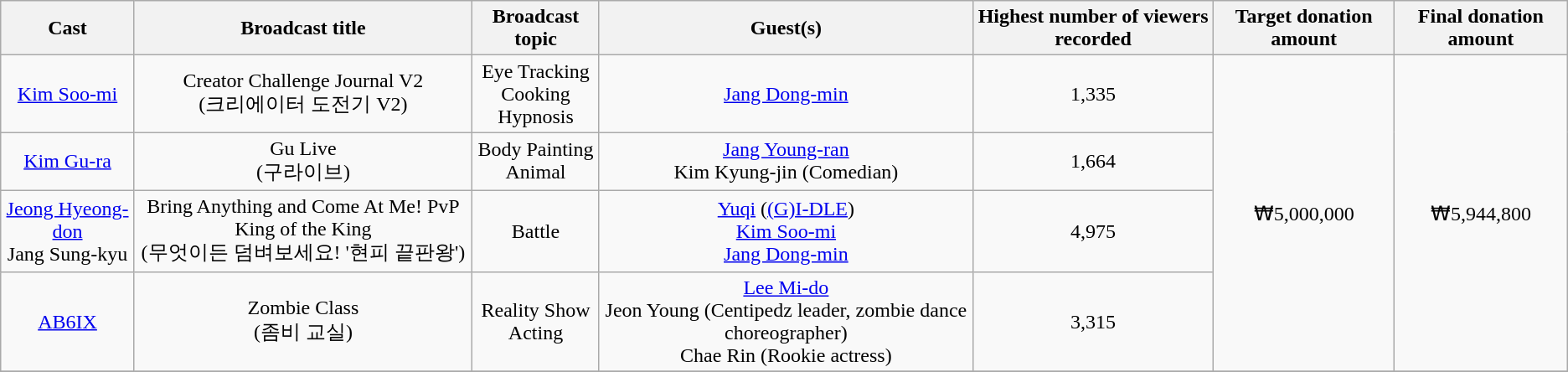<table class="wikitable" style="text-align:center">
<tr>
<th>Cast</th>
<th>Broadcast title</th>
<th>Broadcast topic</th>
<th>Guest(s)</th>
<th>Highest number of viewers recorded</th>
<th>Target donation amount</th>
<th>Final donation amount</th>
</tr>
<tr>
<td><a href='#'>Kim Soo-mi</a></td>
<td>Creator Challenge Journal V2<br>(크리에이터 도전기 V2)</td>
<td>Eye Tracking<br>Cooking<br>Hypnosis</td>
<td><a href='#'>Jang Dong-min</a></td>
<td>1,335</td>
<td rowspan="4">₩5,000,000</td>
<td rowspan="4">₩5,944,800</td>
</tr>
<tr>
<td><a href='#'>Kim Gu-ra</a></td>
<td>Gu Live<br>(구라이브)</td>
<td>Body Painting<br>Animal</td>
<td><a href='#'>Jang Young-ran</a><br>Kim Kyung-jin (Comedian)</td>
<td>1,664</td>
</tr>
<tr>
<td><a href='#'>Jeong Hyeong-don</a><br>Jang Sung-kyu</td>
<td>Bring Anything and Come At Me! PvP King of the King<br>(무엇이든 덤벼보세요! '현피 끝판왕')</td>
<td>Battle</td>
<td><a href='#'>Yuqi</a> (<a href='#'>(G)I-DLE</a>)<br><a href='#'>Kim Soo-mi</a><br><a href='#'>Jang Dong-min</a></td>
<td>4,975</td>
</tr>
<tr>
<td><a href='#'>AB6IX</a></td>
<td>Zombie Class<br>(좀비 교실)</td>
<td>Reality Show<br>Acting</td>
<td><a href='#'>Lee Mi-do</a><br>Jeon Young (Centipedz leader, zombie dance choreographer)<br>Chae Rin (Rookie actress)</td>
<td>3,315</td>
</tr>
<tr>
</tr>
</table>
